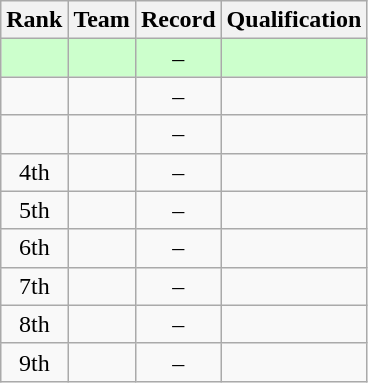<table class=wikitable style="text-align:center;">
<tr>
<th>Rank</th>
<th>Team</th>
<th>Record</th>
<th>Qualification</th>
</tr>
<tr bgcolor=#ccffcc>
<td></td>
<td align=left></td>
<td>–</td>
<td></td>
</tr>
<tr>
<td></td>
<td align=left></td>
<td>–</td>
<td></td>
</tr>
<tr>
<td></td>
<td align=left></td>
<td>–</td>
<td></td>
</tr>
<tr>
<td>4th</td>
<td align=left></td>
<td>–</td>
<td></td>
</tr>
<tr>
<td>5th</td>
<td align=left></td>
<td>–</td>
<td></td>
</tr>
<tr>
<td>6th</td>
<td align=left></td>
<td>–</td>
<td></td>
</tr>
<tr>
<td>7th</td>
<td align=left></td>
<td>–</td>
<td></td>
</tr>
<tr>
<td>8th</td>
<td align=left></td>
<td>–</td>
<td></td>
</tr>
<tr>
<td>9th</td>
<td align=left></td>
<td>–</td>
<td></td>
</tr>
</table>
